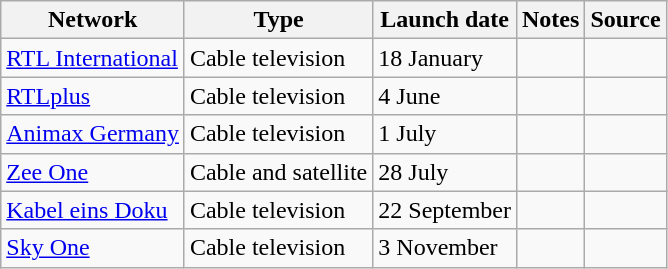<table class="wikitable sortable">
<tr>
<th>Network</th>
<th>Type</th>
<th>Launch date</th>
<th>Notes</th>
<th>Source</th>
</tr>
<tr>
<td><a href='#'>RTL International</a></td>
<td>Cable television</td>
<td>18 January</td>
<td></td>
<td></td>
</tr>
<tr>
<td><a href='#'>RTLplus</a></td>
<td>Cable television</td>
<td>4 June</td>
<td></td>
<td></td>
</tr>
<tr>
<td><a href='#'>Animax Germany</a></td>
<td>Cable television</td>
<td>1 July</td>
<td></td>
<td></td>
</tr>
<tr>
<td><a href='#'>Zee One</a></td>
<td>Cable and satellite</td>
<td>28 July</td>
<td></td>
<td></td>
</tr>
<tr>
<td><a href='#'>Kabel eins Doku</a></td>
<td>Cable television</td>
<td>22 September</td>
<td></td>
<td></td>
</tr>
<tr>
<td><a href='#'>Sky One</a></td>
<td>Cable television</td>
<td>3 November</td>
<td></td>
<td></td>
</tr>
</table>
